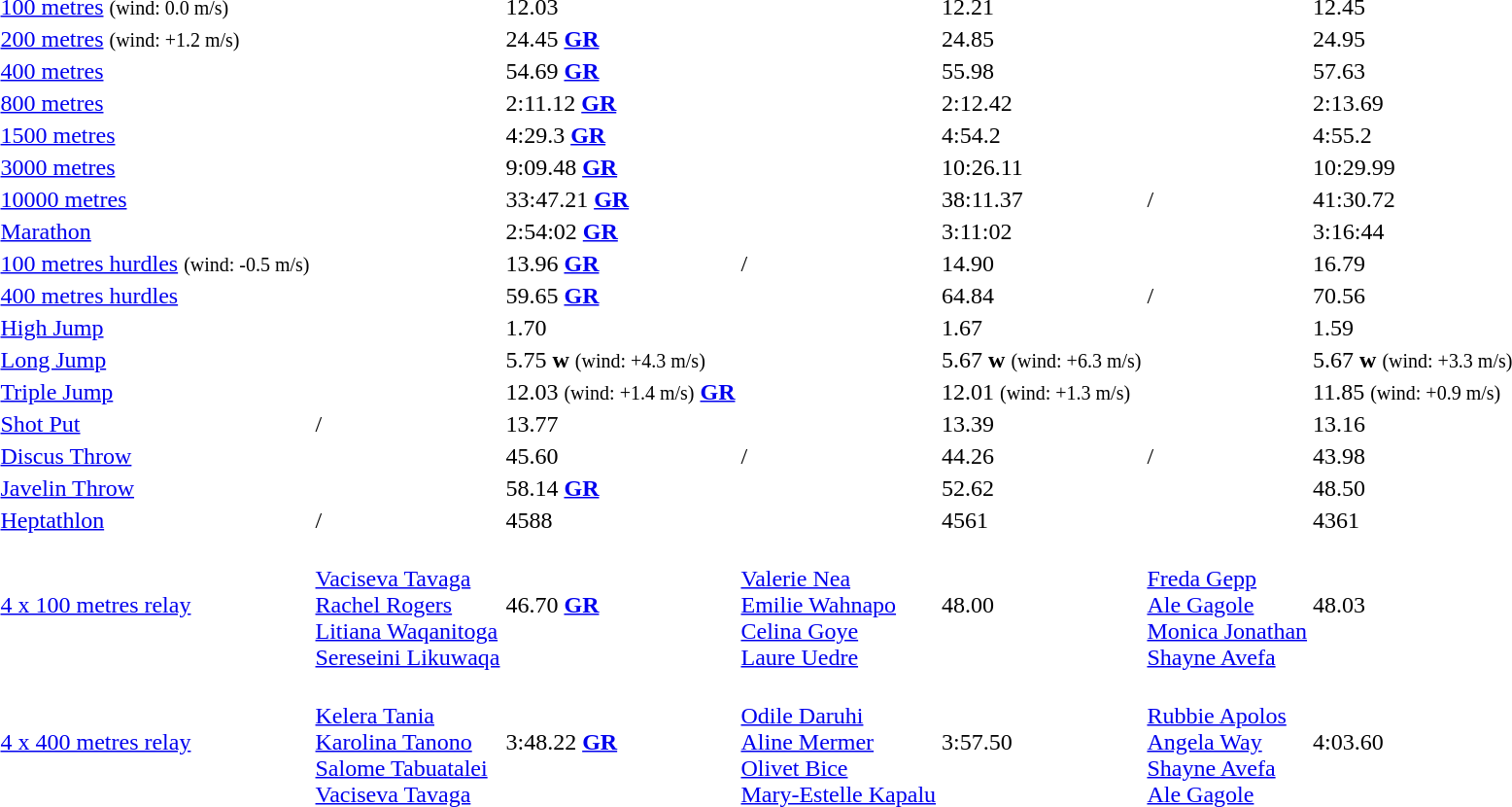<table>
<tr>
<td><a href='#'>100 metres</a> <small>(wind: 0.0 m/s)</small></td>
<td></td>
<td>12.03</td>
<td></td>
<td>12.21</td>
<td></td>
<td>12.45</td>
</tr>
<tr>
<td><a href='#'>200 metres</a> <small>(wind: +1.2 m/s)</small></td>
<td></td>
<td>24.45 <strong><a href='#'>GR</a></strong></td>
<td></td>
<td>24.85</td>
<td></td>
<td>24.95</td>
</tr>
<tr>
<td><a href='#'>400 metres</a></td>
<td></td>
<td>54.69 <strong><a href='#'>GR</a></strong></td>
<td></td>
<td>55.98</td>
<td></td>
<td>57.63</td>
</tr>
<tr>
<td><a href='#'>800 metres</a></td>
<td></td>
<td>2:11.12 <strong><a href='#'>GR</a></strong></td>
<td></td>
<td>2:12.42</td>
<td></td>
<td>2:13.69</td>
</tr>
<tr>
<td><a href='#'>1500 metres</a></td>
<td></td>
<td>4:29.3 <strong><a href='#'>GR</a></strong></td>
<td></td>
<td>4:54.2</td>
<td></td>
<td>4:55.2</td>
</tr>
<tr>
<td><a href='#'>3000 metres</a></td>
<td></td>
<td>9:09.48 <strong><a href='#'>GR</a></strong></td>
<td></td>
<td>10:26.11</td>
<td></td>
<td>10:29.99</td>
</tr>
<tr>
<td><a href='#'>10000 metres</a></td>
<td></td>
<td>33:47.21 <strong><a href='#'>GR</a></strong></td>
<td></td>
<td>38:11.37</td>
<td>/</td>
<td>41:30.72</td>
</tr>
<tr>
<td><a href='#'>Marathon</a></td>
<td></td>
<td>2:54:02 <strong><a href='#'>GR</a></strong></td>
<td></td>
<td>3:11:02</td>
<td></td>
<td>3:16:44</td>
</tr>
<tr>
<td><a href='#'>100 metres hurdles</a> <small>(wind: -0.5 m/s)</small></td>
<td></td>
<td>13.96 <strong><a href='#'>GR</a></strong></td>
<td>/</td>
<td>14.90</td>
<td></td>
<td>16.79</td>
</tr>
<tr>
<td><a href='#'>400 metres hurdles</a></td>
<td></td>
<td>59.65 <strong><a href='#'>GR</a></strong></td>
<td></td>
<td>64.84</td>
<td>/</td>
<td>70.56</td>
</tr>
<tr>
<td><a href='#'>High Jump</a></td>
<td></td>
<td>1.70</td>
<td></td>
<td>1.67</td>
<td></td>
<td>1.59</td>
</tr>
<tr>
<td><a href='#'>Long Jump</a></td>
<td></td>
<td>5.75 <strong>w</strong> <small>(wind: +4.3 m/s)</small></td>
<td></td>
<td>5.67 <strong>w</strong> <small>(wind: +6.3 m/s)</small></td>
<td></td>
<td>5.67 <strong>w</strong> <small>(wind: +3.3 m/s)</small></td>
</tr>
<tr>
<td><a href='#'>Triple Jump</a></td>
<td></td>
<td>12.03 <small>(wind: +1.4 m/s)</small> <strong><a href='#'>GR</a></strong></td>
<td></td>
<td>12.01 <small>(wind: +1.3 m/s)</small></td>
<td></td>
<td>11.85 <small>(wind: +0.9 m/s)</small></td>
</tr>
<tr>
<td><a href='#'>Shot Put</a></td>
<td>/</td>
<td>13.77</td>
<td></td>
<td>13.39</td>
<td></td>
<td>13.16</td>
</tr>
<tr>
<td><a href='#'>Discus Throw</a></td>
<td></td>
<td>45.60</td>
<td>/</td>
<td>44.26</td>
<td>/</td>
<td>43.98</td>
</tr>
<tr>
<td><a href='#'>Javelin Throw</a></td>
<td></td>
<td>58.14 <strong><a href='#'>GR</a></strong></td>
<td></td>
<td>52.62</td>
<td></td>
<td>48.50</td>
</tr>
<tr>
<td><a href='#'>Heptathlon</a></td>
<td>/</td>
<td>4588</td>
<td></td>
<td>4561</td>
<td></td>
<td>4361</td>
</tr>
<tr>
<td><a href='#'>4 x 100 metres relay</a></td>
<td> <br> <a href='#'>Vaciseva Tavaga</a> <br> <a href='#'>Rachel Rogers</a> <br> <a href='#'>Litiana Waqanitoga</a> <br> <a href='#'>Sereseini Likuwaqa</a></td>
<td>46.70 <strong><a href='#'>GR</a></strong></td>
<td> <br> <a href='#'>Valerie Nea</a> <br> <a href='#'>Emilie Wahnapo</a> <br> <a href='#'>Celina Goye</a> <br> <a href='#'>Laure Uedre</a></td>
<td>48.00</td>
<td> <br> <a href='#'>Freda Gepp</a> <br> <a href='#'>Ale Gagole</a> <br> <a href='#'>Monica Jonathan</a> <br> <a href='#'>Shayne Avefa</a></td>
<td>48.03</td>
</tr>
<tr>
<td><a href='#'>4 x 400 metres relay</a></td>
<td> <br> <a href='#'>Kelera Tania</a> <br> <a href='#'>Karolina Tanono</a> <br> <a href='#'>Salome Tabuatalei</a> <br> <a href='#'>Vaciseva Tavaga</a></td>
<td>3:48.22 <strong><a href='#'>GR</a></strong></td>
<td> <br> <a href='#'>Odile Daruhi</a> <br> <a href='#'>Aline Mermer</a> <br> <a href='#'>Olivet Bice</a> <br> <a href='#'>Mary-Estelle Kapalu</a></td>
<td>3:57.50</td>
<td> <br> <a href='#'>Rubbie Apolos</a> <br> <a href='#'>Angela Way</a> <br> <a href='#'>Shayne Avefa</a> <br> <a href='#'>Ale Gagole</a></td>
<td>4:03.60</td>
</tr>
</table>
